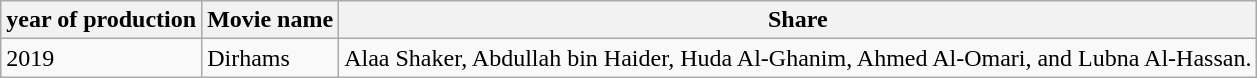<table class="wikitable" border="1">
<tr>
<th>year of production</th>
<th>Movie name</th>
<th>Share</th>
</tr>
<tr>
<td>2019</td>
<td Dirhams (movie)>Dirhams</td>
<td align=center>Alaa Shaker, Abdullah bin Haider, Huda Al-Ghanim, Ahmed Al-Omari, and Lubna Al-Hassan.</td>
</tr>
</table>
